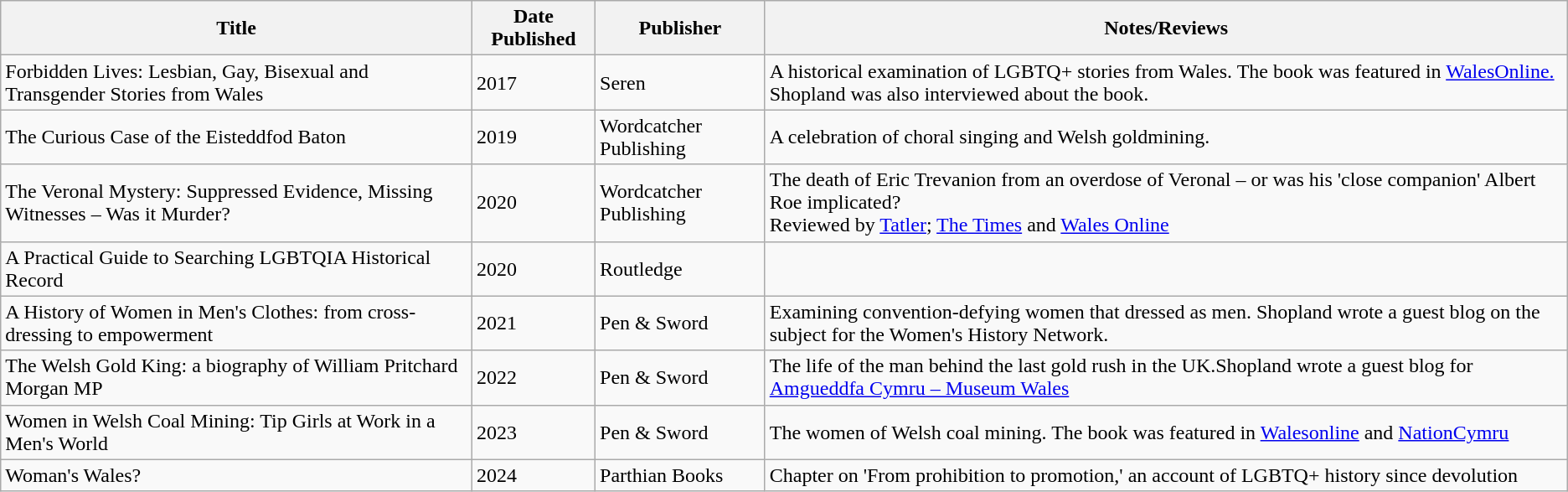<table class="wikitable">
<tr>
<th>Title</th>
<th>Date Published</th>
<th>Publisher</th>
<th>Notes/Reviews</th>
</tr>
<tr>
<td>Forbidden Lives: Lesbian, Gay, Bisexual and Transgender Stories from Wales</td>
<td>2017</td>
<td>Seren</td>
<td>A historical examination of LGBTQ+ stories from Wales. The book was featured in <a href='#'>WalesOnline.</a> Shopland was also interviewed about the book.</td>
</tr>
<tr>
<td>The Curious Case of the Eisteddfod Baton</td>
<td>2019</td>
<td>Wordcatcher Publishing</td>
<td>A celebration of  choral singing and Welsh goldmining.</td>
</tr>
<tr>
<td>The Veronal Mystery: Suppressed Evidence, Missing Witnesses – Was it Murder?</td>
<td>2020</td>
<td>Wordcatcher Publishing</td>
<td>The death of Eric Trevanion from an overdose of Veronal – or was his 'close companion' Albert Roe implicated?<br>Reviewed by <a href='#'>Tatler</a>; <a href='#'>The Times</a> and <a href='#'>Wales Online</a></td>
</tr>
<tr>
<td>A Practical Guide to Searching LGBTQIA Historical Record</td>
<td>2020</td>
<td>Routledge</td>
<td></td>
</tr>
<tr>
<td>A History of Women in Men's Clothes: from cross-dressing to empowerment</td>
<td>2021</td>
<td>Pen & Sword</td>
<td>Examining convention-defying women that dressed as men.  Shopland wrote a guest blog on the subject for the Women's History Network.</td>
</tr>
<tr>
<td>The Welsh Gold King: a biography of William Pritchard Morgan MP</td>
<td>2022</td>
<td>Pen & Sword</td>
<td>The life of the man behind the last gold rush in the UK.Shopland wrote a guest blog for <a href='#'>Amgueddfa Cymru – Museum Wales</a></td>
</tr>
<tr>
<td>Women in Welsh Coal Mining: Tip Girls at Work in a Men's World</td>
<td>2023</td>
<td>Pen & Sword</td>
<td>The women of Welsh coal mining. The book was featured in <a href='#'>Walesonline</a> and <a href='#'>NationCymru</a></td>
</tr>
<tr>
<td>Woman's Wales?</td>
<td>2024</td>
<td>Parthian Books</td>
<td>Chapter on 'From prohibition to promotion,' an account of LGBTQ+ history since devolution</td>
</tr>
</table>
